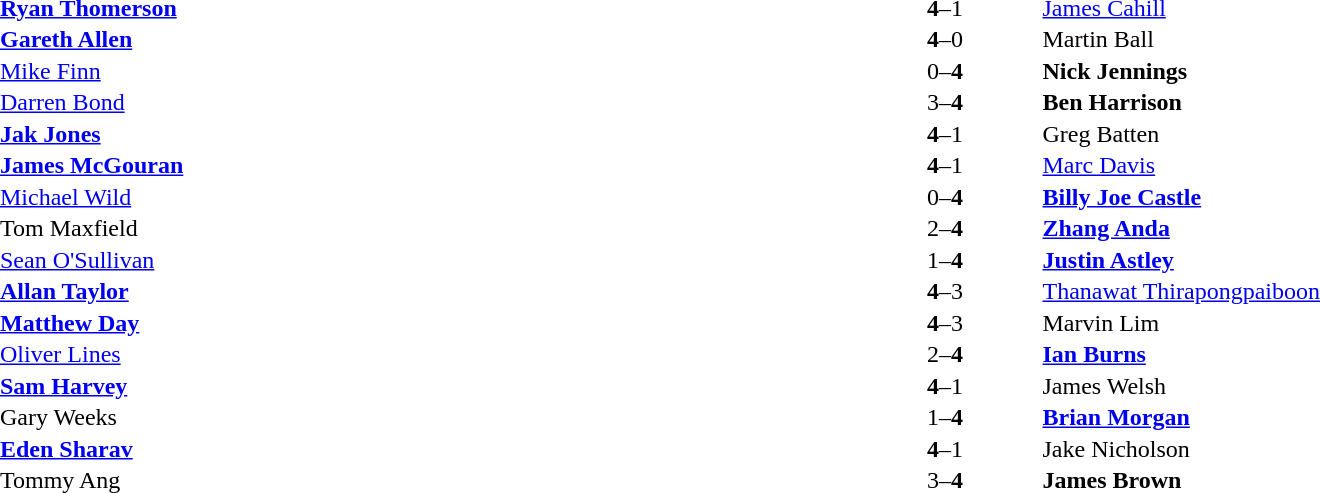<table width="100%" cellspacing="1">
<tr>
<th width=45%></th>
<th width=10%></th>
<th width=45%></th>
</tr>
<tr>
<td> <strong><a href='#'>Ryan Thomerson</a></strong></td>
<td align="center"><strong>4</strong>–1</td>
<td> <a href='#'>James Cahill</a></td>
</tr>
<tr>
<td> <strong><a href='#'>Gareth Allen</a></strong></td>
<td align="center"><strong>4</strong>–0</td>
<td> Martin Ball</td>
</tr>
<tr>
<td> <a href='#'>Mike Finn</a></td>
<td align="center">0–<strong>4</strong></td>
<td> <strong>Nick Jennings</strong></td>
</tr>
<tr>
<td> <a href='#'>Darren Bond</a></td>
<td align="center">3–<strong>4</strong></td>
<td> <strong>Ben Harrison</strong></td>
</tr>
<tr>
<td> <strong><a href='#'>Jak Jones</a></strong></td>
<td align="center"><strong>4</strong>–1</td>
<td> Greg Batten</td>
</tr>
<tr>
<td> <strong><a href='#'>James McGouran</a></strong></td>
<td align="center"><strong>4</strong>–1</td>
<td> <a href='#'>Marc Davis</a></td>
</tr>
<tr>
<td> <a href='#'>Michael Wild</a></td>
<td align="center">0–<strong>4</strong></td>
<td> <strong><a href='#'>Billy Joe Castle</a></strong></td>
</tr>
<tr>
<td> Tom Maxfield</td>
<td align="center">2–<strong>4</strong></td>
<td> <strong><a href='#'>Zhang Anda</a></strong></td>
</tr>
<tr>
<td> <a href='#'>Sean O'Sullivan</a></td>
<td align="center">1–<strong>4</strong></td>
<td> <strong><a href='#'>Justin Astley</a></strong></td>
</tr>
<tr>
<td> <strong><a href='#'>Allan Taylor</a></strong></td>
<td align="center"><strong>4</strong>–3</td>
<td> <a href='#'>Thanawat Thirapongpaiboon</a></td>
</tr>
<tr>
<td> <strong><a href='#'>Matthew Day</a></strong></td>
<td align="center"><strong>4</strong>–3</td>
<td> Marvin Lim</td>
</tr>
<tr>
<td> <a href='#'>Oliver Lines</a></td>
<td align="center">2–<strong>4</strong></td>
<td> <strong><a href='#'>Ian Burns</a></strong></td>
</tr>
<tr>
<td> <strong><a href='#'>Sam Harvey</a></strong></td>
<td align="center"><strong>4</strong>–1</td>
<td> James Welsh</td>
</tr>
<tr>
<td> Gary Weeks</td>
<td align="center">1–<strong>4</strong></td>
<td> <strong><a href='#'>Brian Morgan</a></strong></td>
</tr>
<tr>
<td> <strong><a href='#'>Eden Sharav</a></strong></td>
<td align="center"><strong>4</strong>–1</td>
<td> Jake Nicholson</td>
</tr>
<tr>
<td> Tommy Ang</td>
<td align="center">3–<strong>4</strong></td>
<td> <strong>James Brown</strong></td>
</tr>
</table>
